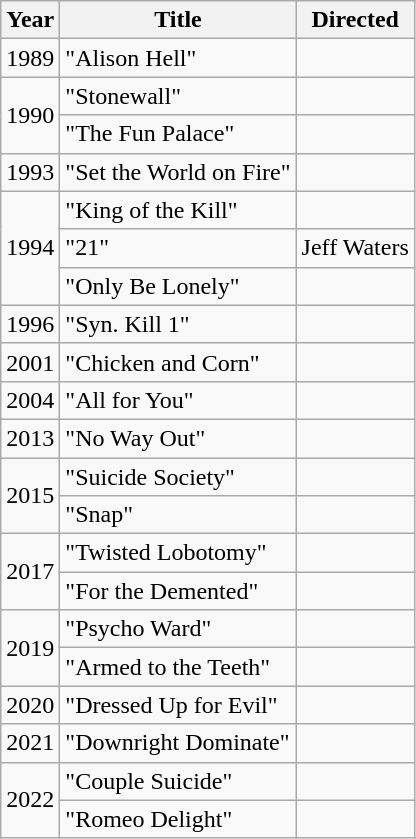<table class="wikitable">
<tr>
<th>Year</th>
<th>Title</th>
<th>Directed</th>
</tr>
<tr>
<td>1989</td>
<td>"Alison Hell"</td>
<td></td>
</tr>
<tr>
<td rowspan="2">1990</td>
<td>"Stonewall"</td>
<td></td>
</tr>
<tr>
<td>"The Fun Palace"</td>
<td></td>
</tr>
<tr>
<td>1993</td>
<td>"Set the World on Fire"</td>
<td></td>
</tr>
<tr>
<td rowspan="3">1994</td>
<td>"King of the Kill"</td>
<td></td>
</tr>
<tr>
<td>"21"</td>
<td>Jeff Waters</td>
</tr>
<tr>
<td>"Only Be Lonely"</td>
<td></td>
</tr>
<tr>
<td>1996</td>
<td>"Syn. Kill 1"</td>
<td></td>
</tr>
<tr>
<td>2001</td>
<td>"Chicken and Corn"</td>
<td></td>
</tr>
<tr>
<td>2004</td>
<td>"All for You"</td>
<td></td>
</tr>
<tr>
<td>2013</td>
<td>"No Way Out"</td>
<td></td>
</tr>
<tr>
<td rowspan="2">2015</td>
<td>"Suicide Society"</td>
<td></td>
</tr>
<tr>
<td>"Snap"</td>
<td></td>
</tr>
<tr>
<td rowspan="2">2017</td>
<td>"Twisted Lobotomy"</td>
<td></td>
</tr>
<tr>
<td>"For the Demented"</td>
<td></td>
</tr>
<tr>
<td rowspan="2">2019</td>
<td>"Psycho Ward"</td>
<td></td>
</tr>
<tr>
<td>"Armed to the Teeth"</td>
<td></td>
</tr>
<tr>
<td>2020</td>
<td>"Dressed Up for Evil"</td>
<td></td>
</tr>
<tr>
<td>2021</td>
<td>"Downright Dominate" <br> </td>
<td></td>
</tr>
<tr>
<td rowspan="2">2022</td>
<td>"Couple Suicide" <br> </td>
<td></td>
</tr>
<tr>
<td>"Romeo Delight" <br> </td>
<td></td>
</tr>
</table>
